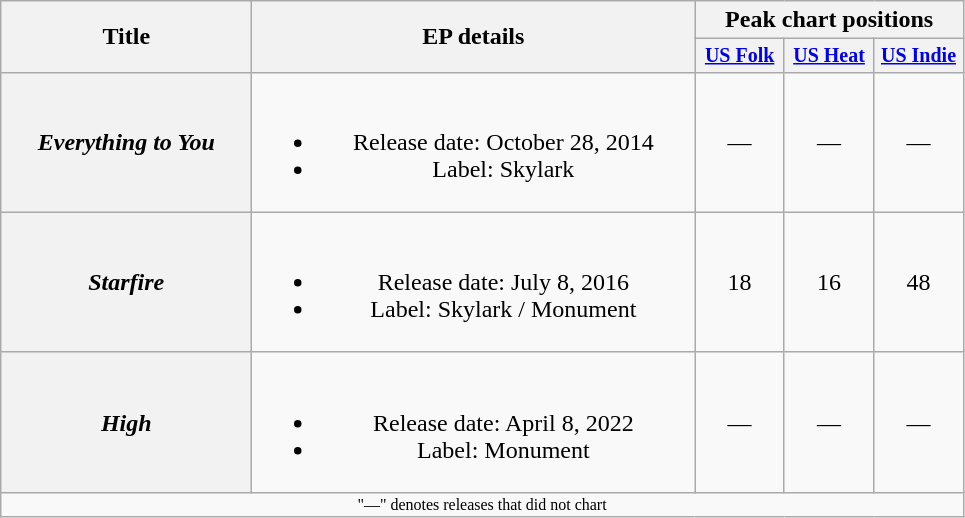<table class="wikitable plainrowheaders" style="text-align:center;">
<tr>
<th rowspan="2" style="width:10em;">Title</th>
<th rowspan="2" style="width:18em;">EP details</th>
<th colspan="3">Peak chart positions</th>
</tr>
<tr style="font-size:smaller;">
<th style="width:4em;"><a href='#'>US Folk</a><br></th>
<th style="width:4em;"><a href='#'>US Heat</a><br></th>
<th style="width:4em;"><a href='#'>US Indie</a><br></th>
</tr>
<tr>
<th scope="row"><em>Everything to You</em></th>
<td><br><ul><li>Release date: October 28, 2014</li><li>Label: Skylark</li></ul></td>
<td>—</td>
<td>—</td>
<td>—</td>
</tr>
<tr>
<th scope="row"><em>Starfire</em></th>
<td><br><ul><li>Release date: July 8, 2016</li><li>Label: Skylark / Monument</li></ul></td>
<td>18</td>
<td>16</td>
<td>48</td>
</tr>
<tr>
<th scope="row"><em>High</em></th>
<td><br><ul><li>Release date: April 8, 2022</li><li>Label: Monument</li></ul></td>
<td>—</td>
<td>—</td>
<td>—</td>
</tr>
<tr>
<td colspan="9" style="font-size:8pt">"—" denotes releases that did not chart</td>
</tr>
</table>
